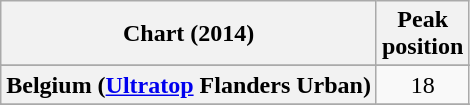<table class="wikitable sortable plainrowheaders">
<tr>
<th>Chart (2014)</th>
<th>Peak<br>position</th>
</tr>
<tr>
</tr>
<tr>
</tr>
<tr>
<th scope="row">Belgium (<a href='#'>Ultratop</a> Flanders Urban)</th>
<td align="center">18</td>
</tr>
<tr>
</tr>
<tr>
</tr>
<tr>
</tr>
<tr>
</tr>
<tr>
</tr>
<tr>
</tr>
<tr>
</tr>
<tr>
</tr>
<tr>
</tr>
</table>
